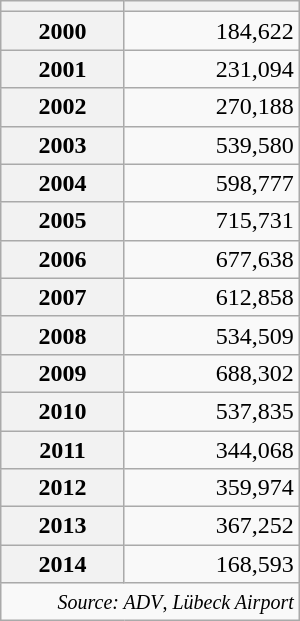<table class="wikitable" style="text-align: right; width:200px;" align="center">
<tr>
<th style="width:75px"></th>
<th></th>
</tr>
<tr>
<th>2000</th>
<td>184,622</td>
</tr>
<tr>
<th>2001</th>
<td> 231,094</td>
</tr>
<tr>
<th>2002</th>
<td> 270,188</td>
</tr>
<tr>
<th>2003</th>
<td> 539,580</td>
</tr>
<tr>
<th>2004</th>
<td> 598,777</td>
</tr>
<tr>
<th>2005</th>
<td> 715,731</td>
</tr>
<tr>
<th>2006</th>
<td> 677,638</td>
</tr>
<tr>
<th>2007</th>
<td> 612,858</td>
</tr>
<tr>
<th>2008</th>
<td> 534,509</td>
</tr>
<tr>
<th>2009</th>
<td> 688,302</td>
</tr>
<tr>
<th>2010</th>
<td> 537,835</td>
</tr>
<tr>
<th>2011</th>
<td> 344,068</td>
</tr>
<tr>
<th>2012</th>
<td> 359,974</td>
</tr>
<tr>
<th>2013</th>
<td> 367,252</td>
</tr>
<tr>
<th>2014</th>
<td> 168,593</td>
</tr>
<tr>
<td colspan=5 align="right"><small><em>Source: ADV</em>, <em>Lübeck Airport</em></small></td>
</tr>
</table>
